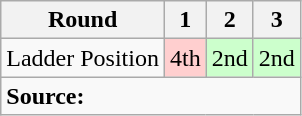<table class="wikitable">
<tr>
<th>Round</th>
<th>1</th>
<th>2</th>
<th>3</th>
</tr>
<tr>
<td>Ladder Position</td>
<td style="text-align:center; background:#FFCFCF">4th</td>
<td style="text-align:center; background:#cfc;">2nd</td>
<td style="text-align:center; background:#cfc;">2nd</td>
</tr>
<tr>
<td colspan="4"><strong>Source:</strong> </td>
</tr>
</table>
